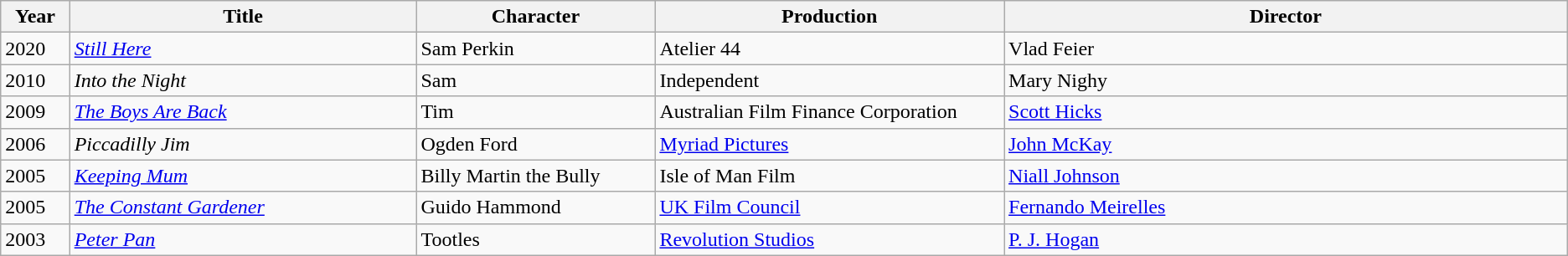<table class="wikitable">
<tr>
<th scope="col" style="width:50px;">Year</th>
<th scope="col" style="width:300px;">Title</th>
<th scope="col" style="width:200px;">Character</th>
<th scope="col" style="width:300px;">Production</th>
<th scope="col" style="width:500px;">Director</th>
</tr>
<tr>
<td>2020</td>
<td><em><a href='#'>Still Here</a></em></td>
<td>Sam Perkin</td>
<td>Atelier 44</td>
<td>Vlad Feier</td>
</tr>
<tr>
<td>2010</td>
<td><em>Into the Night</em></td>
<td>Sam</td>
<td>Independent</td>
<td>Mary Nighy</td>
</tr>
<tr>
<td>2009</td>
<td><em><a href='#'>The Boys Are Back</a></em></td>
<td>Tim</td>
<td>Australian Film Finance Corporation</td>
<td><a href='#'>Scott Hicks</a></td>
</tr>
<tr>
<td>2006</td>
<td><em>Piccadilly Jim</em></td>
<td>Ogden Ford</td>
<td><a href='#'>Myriad Pictures</a></td>
<td><a href='#'>John McKay</a></td>
</tr>
<tr>
<td>2005</td>
<td><em><a href='#'>Keeping Mum</a></em></td>
<td>Billy Martin the Bully</td>
<td>Isle of Man Film</td>
<td><a href='#'>Niall Johnson</a></td>
</tr>
<tr>
<td>2005</td>
<td><em><a href='#'>The Constant Gardener</a></em></td>
<td>Guido Hammond</td>
<td><a href='#'>UK Film Council</a></td>
<td><a href='#'>Fernando Meirelles</a></td>
</tr>
<tr>
<td>2003</td>
<td><em><a href='#'>Peter Pan</a></em></td>
<td>Tootles</td>
<td><a href='#'>Revolution Studios</a></td>
<td><a href='#'>P. J. Hogan</a></td>
</tr>
</table>
